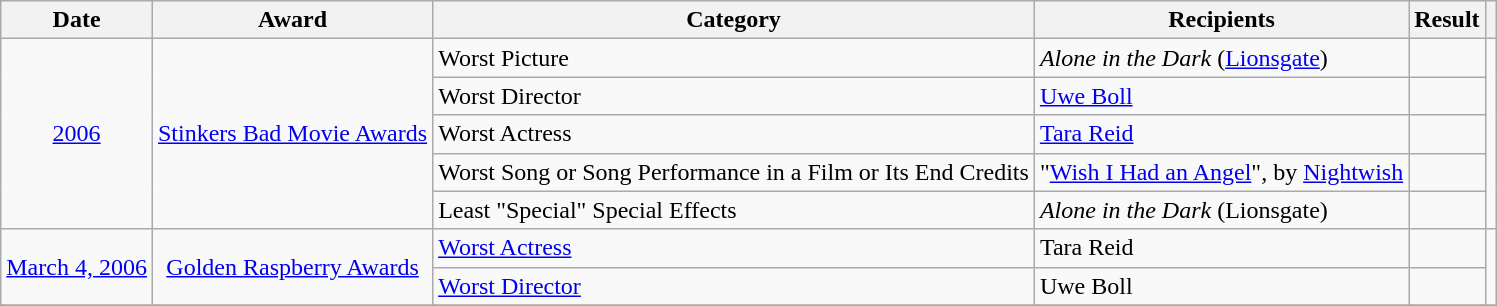<table class="wikitable">
<tr>
<th>Date</th>
<th>Award</th>
<th>Category</th>
<th>Recipients</th>
<th>Result</th>
<th></th>
</tr>
<tr>
<td rowspan="5" style="text-align:center;"><a href='#'>2006</a></td>
<td rowspan="5" style="text-align:center;"><a href='#'>Stinkers Bad Movie Awards</a></td>
<td>Worst Picture</td>
<td><em>Alone in the Dark</em> (<a href='#'>Lionsgate</a>)</td>
<td></td>
<td rowspan="5" style="text-align:center;"></td>
</tr>
<tr>
<td>Worst Director</td>
<td><a href='#'>Uwe Boll</a></td>
<td></td>
</tr>
<tr>
<td>Worst Actress</td>
<td><a href='#'>Tara Reid</a></td>
<td></td>
</tr>
<tr>
<td>Worst Song or Song Performance in a Film or Its End Credits</td>
<td>"<a href='#'>Wish I Had an Angel</a>", by <a href='#'>Nightwish</a></td>
<td></td>
</tr>
<tr>
<td>Least "Special" Special Effects</td>
<td><em>Alone in the Dark</em> (Lionsgate)</td>
<td></td>
</tr>
<tr>
<td rowspan="2" style="text-align:center;"><a href='#'>March 4, 2006</a></td>
<td rowspan="2" style="text-align:center;"><a href='#'>Golden Raspberry Awards</a></td>
<td><a href='#'>Worst Actress</a></td>
<td>Tara Reid</td>
<td></td>
<td rowspan="2" style="text-align:center;"></td>
</tr>
<tr>
<td><a href='#'>Worst Director</a></td>
<td>Uwe Boll</td>
<td></td>
</tr>
<tr>
</tr>
</table>
